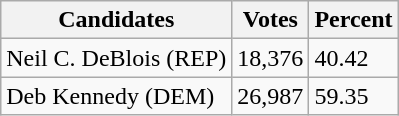<table class="wikitable">
<tr>
<th>Candidates</th>
<th>Votes</th>
<th>Percent</th>
</tr>
<tr>
<td>Neil C. DeBlois (REP)</td>
<td>18,376</td>
<td>40.42</td>
</tr>
<tr>
<td>Deb Kennedy (DEM)</td>
<td>26,987</td>
<td>59.35</td>
</tr>
</table>
